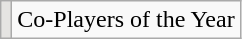<table class="wikitable">
<tr>
<td style="background-color:#E5E4E2;"></td>
<td>Co-Players of the Year</td>
</tr>
</table>
